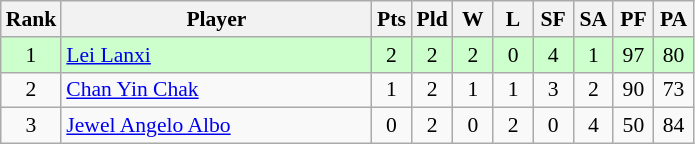<table class=wikitable style="text-align:center; font-size:90%">
<tr>
<th width="20">Rank</th>
<th width="200">Player</th>
<th width="20">Pts</th>
<th width="20">Pld</th>
<th width="20">W</th>
<th width="20">L</th>
<th width="20">SF</th>
<th width="20">SA</th>
<th width="20">PF</th>
<th width="20">PA</th>
</tr>
<tr bgcolor="#ccffcc">
<td>1</td>
<td style="text-align:left"> <a href='#'>Lei Lanxi</a></td>
<td>2</td>
<td>2</td>
<td>2</td>
<td>0</td>
<td>4</td>
<td>1</td>
<td>97</td>
<td>80</td>
</tr>
<tr>
<td>2</td>
<td style="text-align:left"> <a href='#'>Chan Yin Chak</a></td>
<td>1</td>
<td>2</td>
<td>1</td>
<td>1</td>
<td>3</td>
<td>2</td>
<td>90</td>
<td>73</td>
</tr>
<tr>
<td>3</td>
<td style="text-align:left"> <a href='#'>Jewel Angelo Albo</a></td>
<td>0</td>
<td>2</td>
<td>0</td>
<td>2</td>
<td>0</td>
<td>4</td>
<td>50</td>
<td>84</td>
</tr>
</table>
